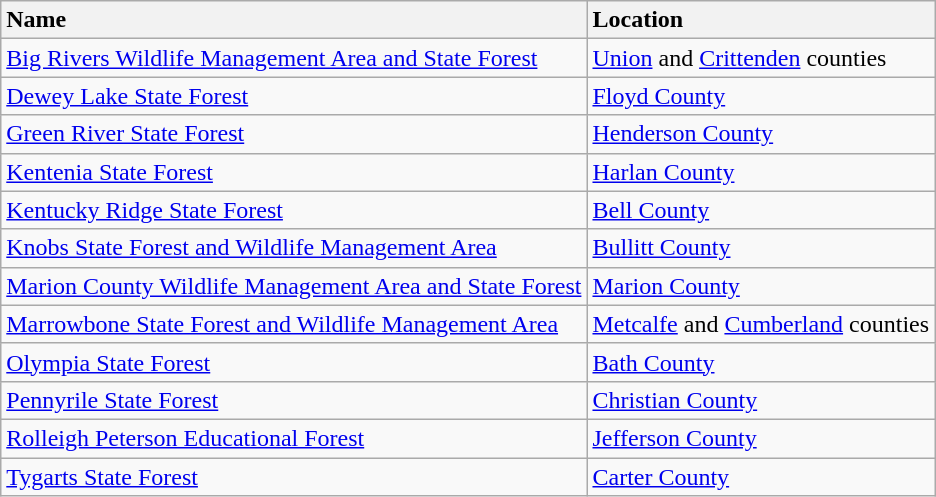<table class="wikitable">
<tr>
<th style="text-align:left">Name<br></th>
<th style="text-align:left">Location<br></th>
</tr>
<tr>
<td><a href='#'>Big Rivers Wildlife Management Area and State Forest</a></td>
<td><a href='#'>Union</a> and <a href='#'>Crittenden</a> counties</td>
</tr>
<tr>
<td><a href='#'>Dewey Lake State Forest</a></td>
<td><a href='#'>Floyd County</a></td>
</tr>
<tr>
<td><a href='#'>Green River State Forest</a></td>
<td><a href='#'>Henderson County</a></td>
</tr>
<tr>
<td><a href='#'>Kentenia State Forest</a></td>
<td><a href='#'>Harlan County</a></td>
</tr>
<tr>
<td><a href='#'>Kentucky Ridge State Forest</a></td>
<td><a href='#'>Bell County</a></td>
</tr>
<tr>
<td><a href='#'>Knobs State Forest and Wildlife Management Area</a></td>
<td><a href='#'>Bullitt County</a></td>
</tr>
<tr>
<td><a href='#'>Marion County Wildlife Management Area and State Forest</a></td>
<td><a href='#'>Marion County</a></td>
</tr>
<tr>
<td><a href='#'>Marrowbone State Forest and Wildlife Management Area</a></td>
<td><a href='#'>Metcalfe</a> and <a href='#'>Cumberland</a> counties</td>
</tr>
<tr>
<td><a href='#'>Olympia State Forest</a></td>
<td><a href='#'>Bath County</a></td>
</tr>
<tr>
<td><a href='#'>Pennyrile State Forest</a></td>
<td><a href='#'>Christian County</a></td>
</tr>
<tr>
<td><a href='#'>Rolleigh Peterson Educational Forest</a></td>
<td><a href='#'>Jefferson County</a></td>
</tr>
<tr>
<td><a href='#'>Tygarts State Forest</a></td>
<td><a href='#'>Carter County</a></td>
</tr>
</table>
